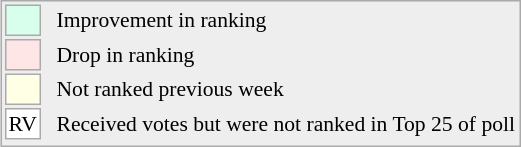<table align=right style="font-size:90%; border:1px solid #aaaaaa; white-space:nowrap; background:#eeeeee;">
<tr>
<td style="background:#d8ffeb; width:20px; border:1px solid #aaaaaa;"> </td>
<td rowspan=5> </td>
<td>Improvement in ranking</td>
</tr>
<tr>
<td style="background:#ffe6e6; width:20px; border:1px solid #aaaaaa;"> </td>
<td>Drop in ranking</td>
</tr>
<tr>
<td style="background:#ffffe6; width:20px; border:1px solid #aaaaaa;"> </td>
<td>Not ranked previous week</td>
</tr>
<tr>
<td align=center style="width:20px; border:1px solid #aaaaaa; background:white;">RV</td>
<td>Received votes but were not ranked in Top 25 of poll</td>
</tr>
<tr>
</tr>
</table>
